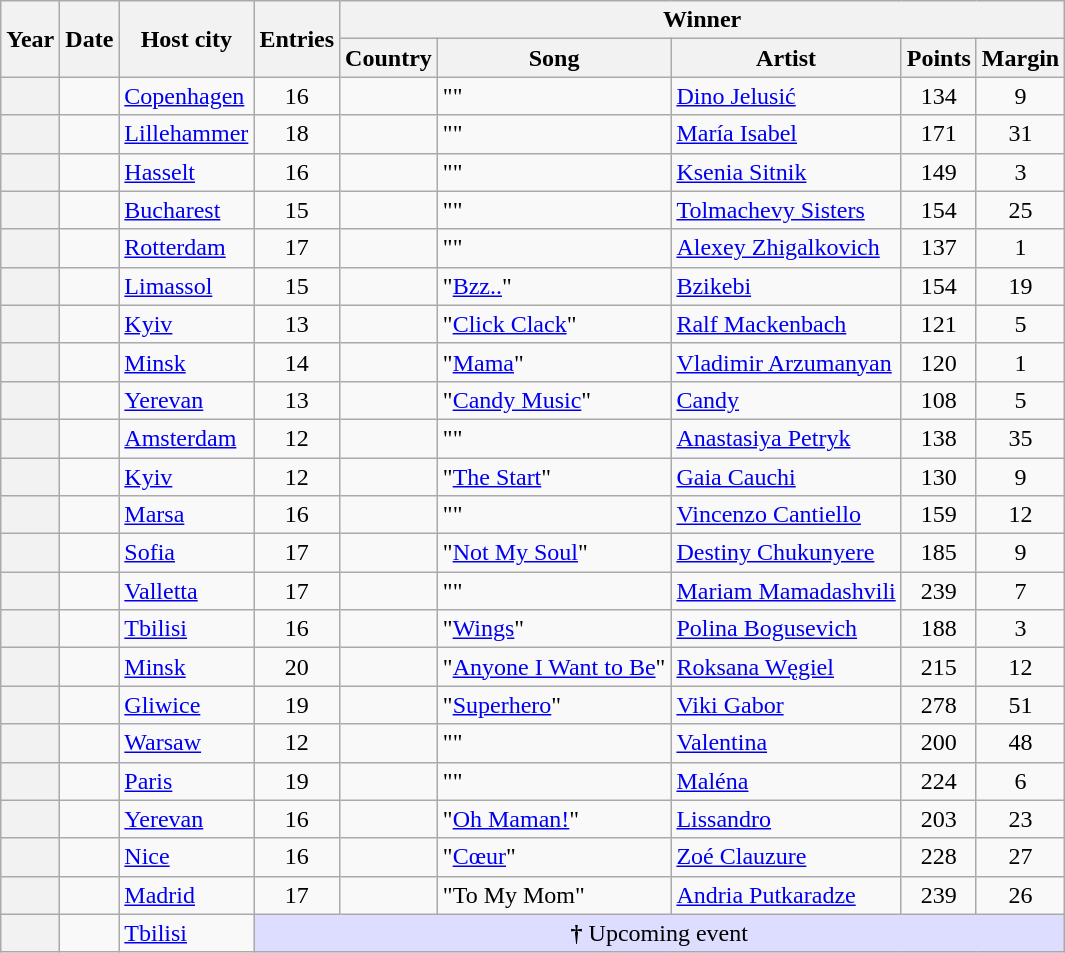<table class="wikitable sortable plainrowheaders" style="margin-top:0;">
<tr>
<th rowspan="2">Year</th>
<th rowspan="2">Date</th>
<th rowspan="2">Host city</th>
<th rowspan="2">Entries</th>
<th colspan="5">Winner</th>
</tr>
<tr>
<th scope="col">Country</th>
<th scope="col">Song</th>
<th scope="col">Artist</th>
<th scope="col">Points</th>
<th scope="col">Margin</th>
</tr>
<tr>
<th scope="row" style="text-align: center;"></th>
<td></td>
<td> <a href='#'>Copenhagen</a></td>
<td align="center">16</td>
<td></td>
<td>""</td>
<td><a href='#'>Dino Jelusić</a></td>
<td align="center">134</td>
<td align="center">9</td>
</tr>
<tr>
<th scope="row" style="text-align: center;"></th>
<td></td>
<td> <a href='#'>Lillehammer</a></td>
<td align="center">18</td>
<td></td>
<td>""</td>
<td><a href='#'>María Isabel</a></td>
<td align="center">171</td>
<td align="center">31</td>
</tr>
<tr>
<th scope="row" style="text-align: center;"></th>
<td></td>
<td> <a href='#'>Hasselt</a></td>
<td align="center">16</td>
<td> </td>
<td>"" </td>
<td><a href='#'>Ksenia Sitnik</a></td>
<td align="center">149</td>
<td align="center">3</td>
</tr>
<tr>
<th scope="row" style="text-align: center;"></th>
<td></td>
<td> <a href='#'>Bucharest</a></td>
<td align="center">15</td>
<td></td>
<td>"" </td>
<td><a href='#'>Tolmachevy Sisters</a></td>
<td align="center">154</td>
<td align="center">25</td>
</tr>
<tr>
<th scope="row" style="text-align: center;"></th>
<td></td>
<td> <a href='#'>Rotterdam</a></td>
<td align="center">17</td>
<td> </td>
<td>"" </td>
<td><a href='#'>Alexey Zhigalkovich</a></td>
<td align="center">137</td>
<td align="center">1</td>
</tr>
<tr>
<th scope="row" style="text-align: center;"></th>
<td></td>
<td> <a href='#'>Limassol</a></td>
<td align="center">15</td>
<td></td>
<td>"<a href='#'>Bzz..</a>"</td>
<td><a href='#'>Bzikebi</a></td>
<td align="center">154</td>
<td align="center">19</td>
</tr>
<tr>
<th scope="row" style="text-align: center;"></th>
<td></td>
<td> <a href='#'>Kyiv</a></td>
<td align="center">13</td>
<td></td>
<td>"<a href='#'>Click Clack</a>"</td>
<td><a href='#'>Ralf Mackenbach</a></td>
<td align="center">121</td>
<td align="center">5</td>
</tr>
<tr>
<th scope="row" style="text-align: center;"></th>
<td></td>
<td> <a href='#'>Minsk</a></td>
<td align="center">14</td>
<td></td>
<td>"<a href='#'>Mama</a>" </td>
<td><a href='#'>Vladimir Arzumanyan</a></td>
<td align="center">120</td>
<td align="center">1</td>
</tr>
<tr>
<th scope="row" style="text-align: center;"></th>
<td></td>
<td> <a href='#'>Yerevan</a></td>
<td align="center">13</td>
<td></td>
<td>"<a href='#'>Candy Music</a>"</td>
<td><a href='#'>Candy</a></td>
<td align="center">108</td>
<td align="center">5</td>
</tr>
<tr>
<th scope="row" style="text-align: center;"></th>
<td></td>
<td> <a href='#'>Amsterdam</a></td>
<td align="center">12</td>
<td></td>
<td>"" </td>
<td><a href='#'>Anastasiya Petryk</a></td>
<td align="center">138</td>
<td align="center">35</td>
</tr>
<tr>
<th scope="row" style="text-align: center;"></th>
<td></td>
<td> <a href='#'>Kyiv</a></td>
<td align="center">12</td>
<td></td>
<td>"<a href='#'>The Start</a>"</td>
<td><a href='#'>Gaia Cauchi</a></td>
<td align="center">130</td>
<td align="center">9</td>
</tr>
<tr>
<th scope="row" style="text-align: center;"></th>
<td></td>
<td> <a href='#'>Marsa</a></td>
<td align="center">16</td>
<td></td>
<td>""</td>
<td><a href='#'>Vincenzo Cantiello</a></td>
<td align="center">159</td>
<td align="center">12</td>
</tr>
<tr>
<th scope="row" style="text-align: center;"></th>
<td></td>
<td> <a href='#'>Sofia</a></td>
<td align="center">17</td>
<td></td>
<td>"<a href='#'>Not My Soul</a>"</td>
<td><a href='#'>Destiny Chukunyere</a></td>
<td align="center">185</td>
<td align="center">9</td>
</tr>
<tr>
<th scope="row" style="text-align: center;"></th>
<td></td>
<td> <a href='#'>Valletta</a></td>
<td align="center">17</td>
<td></td>
<td>"" </td>
<td><a href='#'>Mariam Mamadashvili</a></td>
<td align="center">239</td>
<td align="center">7</td>
</tr>
<tr>
<th scope="row" style="text-align: center;"></th>
<td></td>
<td> <a href='#'>Tbilisi</a></td>
<td align="center">16</td>
<td></td>
<td>"<a href='#'>Wings</a>"</td>
<td><a href='#'>Polina Bogusevich</a></td>
<td align="center">188</td>
<td align="center">3</td>
</tr>
<tr>
<th scope="row" style="text-align: center;"></th>
<td></td>
<td> <a href='#'>Minsk</a></td>
<td align="center">20</td>
<td></td>
<td>"<a href='#'>Anyone I Want to Be</a>"</td>
<td><a href='#'>Roksana Węgiel</a></td>
<td align="center">215</td>
<td align="center">12</td>
</tr>
<tr>
<th scope="row" style="text-align: center;"></th>
<td></td>
<td> <a href='#'>Gliwice</a></td>
<td align="center">19</td>
<td></td>
<td>"<a href='#'>Superhero</a>"</td>
<td><a href='#'>Viki Gabor</a></td>
<td align="center">278</td>
<td align="center">51</td>
</tr>
<tr>
<th scope="row" style="text-align: center;"></th>
<td></td>
<td> <a href='#'>Warsaw</a></td>
<td align="center">12</td>
<td></td>
<td>""</td>
<td><a href='#'>Valentina</a></td>
<td align="center">200</td>
<td align="center">48</td>
</tr>
<tr>
<th scope="row" style="text-align: center;"></th>
<td></td>
<td> <a href='#'>Paris</a></td>
<td align="center">19</td>
<td></td>
<td>"" </td>
<td><a href='#'>Maléna</a></td>
<td align="center">224</td>
<td align="center">6</td>
</tr>
<tr>
<th scope="row" style="text-align: center;"></th>
<td></td>
<td> <a href='#'>Yerevan</a></td>
<td align="center">16</td>
<td></td>
<td>"<a href='#'>Oh Maman!</a>"</td>
<td><a href='#'>Lissandro</a></td>
<td align="center">203</td>
<td align="center">23</td>
</tr>
<tr>
<th scope="row" style="text-align: center;"></th>
<td></td>
<td> <a href='#'>Nice</a></td>
<td align="center">16</td>
<td></td>
<td>"<a href='#'>Cœur</a>"</td>
<td><a href='#'>Zoé Clauzure</a></td>
<td align="center">228</td>
<td align="center">27</td>
</tr>
<tr>
<th scope="row" style="text-align: center;"></th>
<td></td>
<td> <a href='#'>Madrid</a></td>
<td align="center">17</td>
<td></td>
<td>"To My Mom"</td>
<td><a href='#'>Andria Putkaradze</a></td>
<td align="center">239</td>
<td align="center">26</td>
</tr>
<tr>
<th scope="row" style="text-align: center;"></th>
<td></td>
<td> <a href='#'>Tbilisi</a></td>
<td colspan="6" style="text-align:center; background-color:#DDF;"><strong>†</strong> Upcoming event</td>
</tr>
</table>
